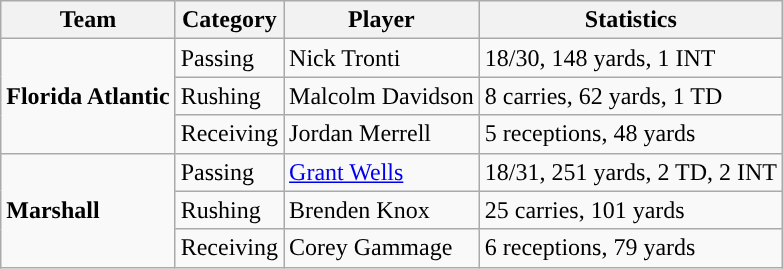<table class="wikitable" style="float: left;">
<tr>
<th>Team</th>
<th>Category</th>
<th>Player</th>
<th>Statistics</th>
</tr>
<tr>
<td rowspan=3><strong>Florida Atlantic</strong></td>
<td>Passing</td>
<td>Nick Tronti</td>
<td>18/30, 148 yards, 1 INT</td>
</tr>
<tr>
<td>Rushing</td>
<td>Malcolm Davidson</td>
<td>8 carries, 62 yards, 1 TD</td>
</tr>
<tr>
<td>Receiving</td>
<td>Jordan Merrell</td>
<td>5 receptions, 48 yards</td>
</tr>
<tr>
<td rowspan=3><strong>Marshall</strong></td>
<td>Passing</td>
<td><a href='#'>Grant Wells</a></td>
<td>18/31, 251 yards, 2 TD, 2 INT</td>
</tr>
<tr>
<td>Rushing</td>
<td>Brenden Knox</td>
<td>25 carries, 101 yards</td>
</tr>
<tr>
<td>Receiving</td>
<td>Corey Gammage</td>
<td>6 receptions, 79 yards</td>
</tr>
</table>
